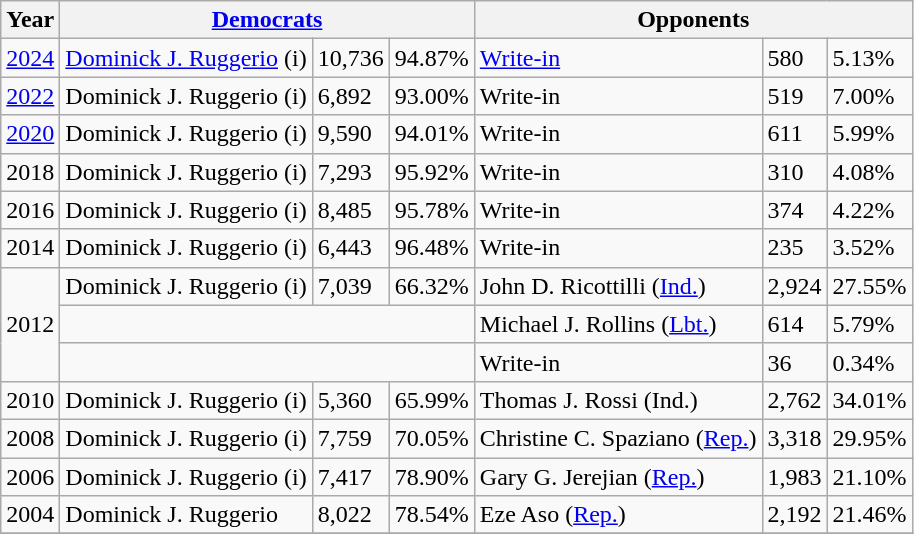<table class="wikitable">
<tr>
<th>Year</th>
<th colspan=3><a href='#'>Democrats</a></th>
<th colspan=3>Opponents</th>
</tr>
<tr>
<td><a href='#'>2024</a></td>
<td><a href='#'>Dominick J. Ruggerio</a> (i)</td>
<td>10,736</td>
<td>94.87%</td>
<td><a href='#'>Write-in</a></td>
<td>580</td>
<td>5.13%</td>
</tr>
<tr>
<td><a href='#'>2022</a></td>
<td>Dominick J. Ruggerio (i)</td>
<td>6,892</td>
<td>93.00%</td>
<td>Write-in</td>
<td>519</td>
<td>7.00%</td>
</tr>
<tr>
<td><a href='#'>2020</a></td>
<td>Dominick J. Ruggerio (i)</td>
<td>9,590</td>
<td>94.01%</td>
<td>Write-in</td>
<td>611</td>
<td>5.99%</td>
</tr>
<tr>
<td>2018</td>
<td>Dominick J. Ruggerio (i)</td>
<td>7,293</td>
<td>95.92%</td>
<td>Write-in</td>
<td>310</td>
<td>4.08%</td>
</tr>
<tr>
<td>2016</td>
<td>Dominick J. Ruggerio (i)</td>
<td>8,485</td>
<td>95.78%</td>
<td>Write-in</td>
<td>374</td>
<td>4.22%</td>
</tr>
<tr>
<td>2014</td>
<td>Dominick J. Ruggerio (i)</td>
<td>6,443</td>
<td>96.48%</td>
<td>Write-in</td>
<td>235</td>
<td>3.52%</td>
</tr>
<tr>
<td rowspan=3>2012</td>
<td>Dominick J. Ruggerio (i)</td>
<td>7,039</td>
<td>66.32%</td>
<td>John D. Ricottilli (<a href='#'>Ind.</a>)</td>
<td>2,924</td>
<td>27.55%</td>
</tr>
<tr>
<td colspan=3></td>
<td>Michael J. Rollins (<a href='#'>Lbt.</a>)</td>
<td>614</td>
<td>5.79%</td>
</tr>
<tr>
<td colspan=3></td>
<td>Write-in</td>
<td>36</td>
<td>0.34%</td>
</tr>
<tr>
<td>2010</td>
<td>Dominick J. Ruggerio (i)</td>
<td>5,360</td>
<td>65.99%</td>
<td>Thomas J. Rossi (Ind.)</td>
<td>2,762</td>
<td>34.01%</td>
</tr>
<tr>
<td>2008</td>
<td>Dominick J. Ruggerio (i)</td>
<td>7,759</td>
<td>70.05%</td>
<td>Christine C. Spaziano (<a href='#'>Rep.</a>)</td>
<td>3,318</td>
<td>29.95%</td>
</tr>
<tr>
<td>2006</td>
<td>Dominick J. Ruggerio (i)</td>
<td>7,417</td>
<td>78.90%</td>
<td>Gary G. Jerejian (<a href='#'>Rep.</a>)</td>
<td>1,983</td>
<td>21.10%</td>
</tr>
<tr>
<td>2004</td>
<td>Dominick J. Ruggerio</td>
<td>8,022</td>
<td>78.54%</td>
<td>Eze Aso (<a href='#'>Rep.</a>)</td>
<td>2,192</td>
<td>21.46%</td>
</tr>
<tr>
</tr>
</table>
